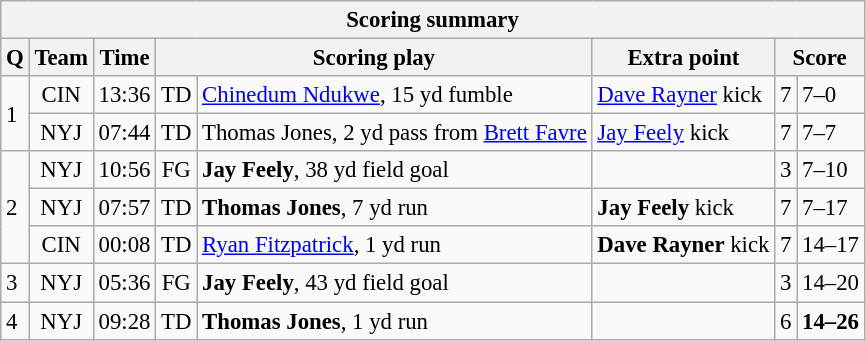<table class="wikitable" style="font-size: 95%;">
<tr>
<th colspan=8>Scoring summary</th>
</tr>
<tr>
<th>Q</th>
<th>Team</th>
<th>Time</th>
<th colspan=2>Scoring play</th>
<th>Extra point</th>
<th colspan=2>Score</th>
</tr>
<tr>
<td rowspan="2">1</td>
<td align=center>CIN</td>
<td align=right>13:36</td>
<td align=center>TD</td>
<td><a href='#'>Chinedum Ndukwe</a>, 15 yd fumble</td>
<td><a href='#'>Dave Rayner</a> kick</td>
<td>7</td>
<td>7–0</td>
</tr>
<tr>
<td align=center>NYJ</td>
<td align=right>07:44</td>
<td align=center>TD</td>
<td>Thomas Jones, 2 yd pass from <a href='#'>Brett Favre</a></td>
<td><a href='#'>Jay Feely</a> kick</td>
<td>7</td>
<td>7–7</td>
</tr>
<tr>
<td rowspan="3">2</td>
<td align=center>NYJ</td>
<td align=right>10:56</td>
<td align=center>FG</td>
<td><strong>Jay Feely</strong>, 38 yd field goal</td>
<td></td>
<td>3</td>
<td>7–10</td>
</tr>
<tr>
<td align=center>NYJ</td>
<td align=right>07:57</td>
<td align=center>TD</td>
<td><strong>Thomas Jones</strong>, 7 yd run</td>
<td><strong>Jay Feely</strong> kick</td>
<td>7</td>
<td>7–17</td>
</tr>
<tr>
<td align=center>CIN</td>
<td align=right>00:08</td>
<td align=center>TD</td>
<td><a href='#'>Ryan Fitzpatrick</a>, 1 yd run</td>
<td><strong>Dave Rayner</strong> kick</td>
<td>7</td>
<td>14–17</td>
</tr>
<tr>
<td>3</td>
<td align=center>NYJ</td>
<td align=right>05:36</td>
<td align=center>FG</td>
<td><strong>Jay Feely</strong>, 43 yd field goal</td>
<td></td>
<td>3</td>
<td>14–20</td>
</tr>
<tr>
<td>4</td>
<td align=center>NYJ</td>
<td align=right>09:28</td>
<td align=center>TD</td>
<td><strong>Thomas Jones</strong>, 1 yd run</td>
<td></td>
<td>6</td>
<td><strong>14–26</strong></td>
</tr>
</table>
